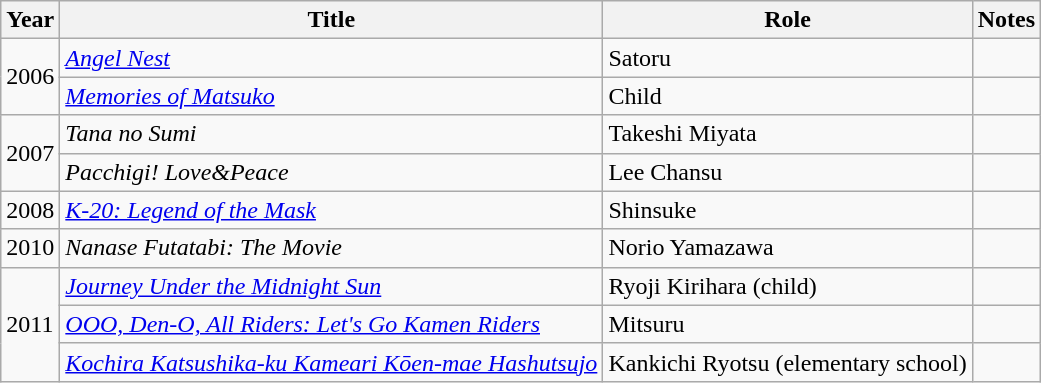<table class="wikitable">
<tr>
<th>Year</th>
<th>Title</th>
<th>Role</th>
<th>Notes</th>
</tr>
<tr>
<td rowspan="2">2006</td>
<td><em><a href='#'>Angel Nest</a></em></td>
<td>Satoru</td>
<td></td>
</tr>
<tr>
<td><em><a href='#'>Memories of Matsuko</a></em></td>
<td>Child</td>
<td></td>
</tr>
<tr>
<td rowspan="2">2007</td>
<td><em>Tana no Sumi</em></td>
<td>Takeshi Miyata</td>
<td></td>
</tr>
<tr>
<td><em>Pacchigi! Love&Peace</em></td>
<td>Lee Chansu</td>
<td></td>
</tr>
<tr>
<td>2008</td>
<td><em><a href='#'>K-20: Legend of the Mask</a></em></td>
<td>Shinsuke</td>
<td></td>
</tr>
<tr>
<td>2010</td>
<td><em>Nanase Futatabi: The Movie</em></td>
<td>Norio Yamazawa</td>
<td></td>
</tr>
<tr>
<td rowspan="3">2011</td>
<td><em><a href='#'>Journey Under the Midnight Sun</a></em></td>
<td>Ryoji Kirihara (child)</td>
<td></td>
</tr>
<tr>
<td><em><a href='#'>OOO, Den-O, All Riders: Let's Go Kamen Riders</a></em></td>
<td>Mitsuru</td>
<td></td>
</tr>
<tr>
<td><em><a href='#'>Kochira Katsushika-ku Kameari Kōen-mae Hashutsujo</a></em></td>
<td>Kankichi Ryotsu (elementary school)</td>
<td></td>
</tr>
</table>
